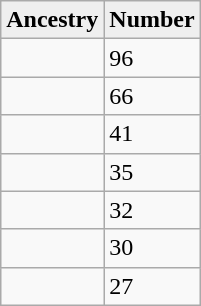<table style="float: center;" class="wikitable">
<tr>
<th style="background:#efefef;">Ancestry</th>
<th style="background:#efefef;">Number</th>
</tr>
<tr>
<td></td>
<td>96</td>
</tr>
<tr>
<td></td>
<td>66</td>
</tr>
<tr>
<td></td>
<td>41</td>
</tr>
<tr>
<td></td>
<td>35</td>
</tr>
<tr>
<td></td>
<td>32</td>
</tr>
<tr>
<td></td>
<td>30</td>
</tr>
<tr>
<td></td>
<td>27</td>
</tr>
</table>
